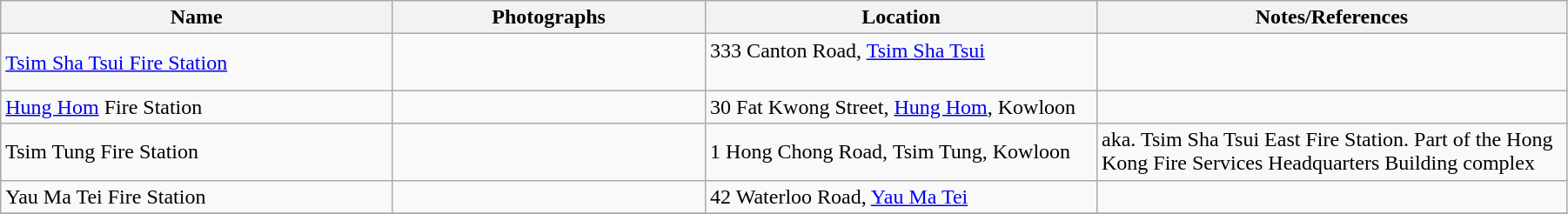<table class="wikitable sortable" style="width:95%">
<tr>
<th width="25%">Name</th>
<th width="20%">Photographs</th>
<th width="25%">Location</th>
<th width="30%">Notes/References</th>
</tr>
<tr>
<td><a href='#'>Tsim Sha Tsui Fire Station</a></td>
<td></td>
<td>333 Canton Road, <a href='#'>Tsim Sha Tsui</a><br><br></td>
<td></td>
</tr>
<tr>
<td><a href='#'>Hung Hom</a> Fire Station</td>
<td></td>
<td>30 Fat Kwong Street, <a href='#'>Hung Hom</a>, Kowloon</td>
<td></td>
</tr>
<tr>
<td>Tsim Tung Fire Station</td>
<td></td>
<td>1 Hong Chong Road, Tsim Tung, Kowloon</td>
<td>aka. Tsim Sha Tsui East Fire Station. Part of the Hong Kong Fire Services Headquarters Building complex</td>
</tr>
<tr>
<td>Yau Ma Tei Fire Station</td>
<td></td>
<td>42 Waterloo Road, <a href='#'>Yau Ma Tei</a></td>
<td></td>
</tr>
<tr>
</tr>
</table>
